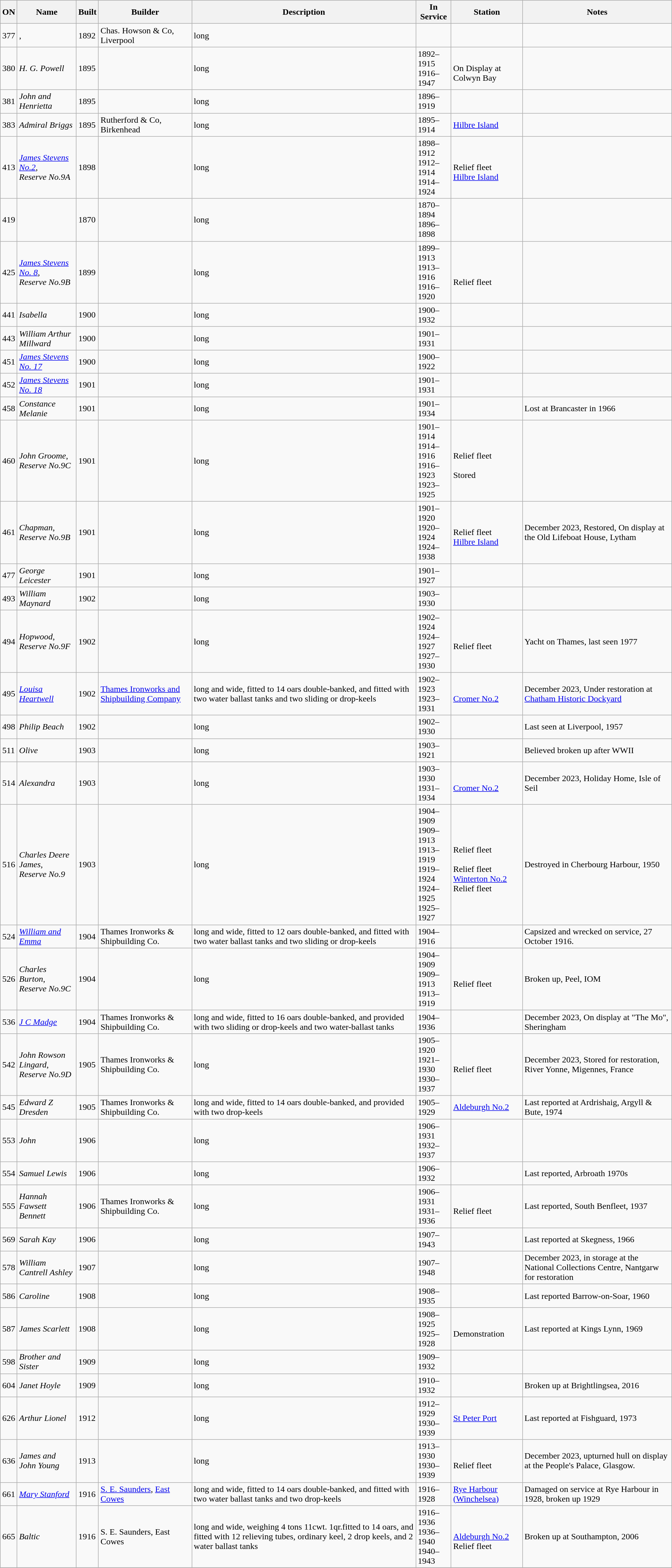<table class="wikitable">
<tr>
<th>ON</th>
<th>Name</th>
<th>Built</th>
<th>Builder</th>
<th>Description</th>
<th>In Service</th>
<th>Station</th>
<th>Notes</th>
</tr>
<tr>
<td>377</td>
<td>,<br></td>
<td>1892</td>
<td>Chas. Howson & Co, Liverpool</td>
<td> long</td>
<td></td>
<td></td>
<td></td>
</tr>
<tr>
<td>380</td>
<td><em>H. G. Powell</em></td>
<td>1895</td>
<td></td>
<td> long</td>
<td>1892–1915<br>1916–1947</td>
<td><br>On Display at Colwyn Bay</td>
<td></td>
</tr>
<tr>
<td>381</td>
<td><em>John and Henrietta</em></td>
<td>1895</td>
<td></td>
<td> long</td>
<td>1896–1919</td>
<td></td>
<td></td>
</tr>
<tr>
<td>383</td>
<td><em>Admiral Briggs</em></td>
<td>1895</td>
<td>Rutherford & Co, Birkenhead</td>
<td> long</td>
<td>1895–1914</td>
<td><a href='#'>Hilbre Island</a></td>
<td></td>
</tr>
<tr>
<td>413</td>
<td><a href='#'><em>James Stevens No.2</em></a>,<br><em>Reserve No.9A</em></td>
<td>1898</td>
<td></td>
<td> long</td>
<td>1898–1912<br>1912–1914<br>1914–1924</td>
<td><br>Relief fleet<br><a href='#'>Hilbre Island</a></td>
<td></td>
</tr>
<tr>
<td>419</td>
<td></td>
<td>1870</td>
<td></td>
<td> long</td>
<td>1870–1894<br>1896–1898</td>
<td><br></td>
<td></td>
</tr>
<tr>
<td>425</td>
<td><a href='#'><em>James Stevens No. 8</em></a>,<br><em>Reserve No.9B</em></td>
<td>1899</td>
<td></td>
<td> long</td>
<td>1899–1913<br>1913–1916<br>1916–1920</td>
<td><br><br>Relief fleet</td>
<td></td>
</tr>
<tr>
<td>441</td>
<td><em>Isabella</em></td>
<td>1900</td>
<td></td>
<td> long</td>
<td>1900–1932</td>
<td></td>
<td></td>
</tr>
<tr>
<td>443</td>
<td><em>William Arthur Millward</em></td>
<td>1900</td>
<td></td>
<td> long</td>
<td>1901–1931</td>
<td></td>
<td></td>
</tr>
<tr>
<td>451</td>
<td><a href='#'><em>James Stevens No. 17</em></a></td>
<td>1900</td>
<td></td>
<td> long</td>
<td>1900–1922</td>
<td></td>
<td></td>
</tr>
<tr>
<td>452</td>
<td><a href='#'><em>James Stevens No. 18</em></a></td>
<td>1901</td>
<td></td>
<td> long</td>
<td>1901–1931</td>
<td></td>
<td></td>
</tr>
<tr>
<td>458</td>
<td><em>Constance Melanie</em></td>
<td>1901</td>
<td></td>
<td> long</td>
<td>1901–1934</td>
<td></td>
<td>Lost at Brancaster in 1966</td>
</tr>
<tr>
<td>460</td>
<td><em>John Groome</em>,<br><em>Reserve No.9C</em></td>
<td>1901</td>
<td></td>
<td> long</td>
<td>1901–1914<br>1914–1916<br>1916–1923<br>1923–1925<br></td>
<td><br>Relief fleet<br><br>Stored</td>
<td></td>
</tr>
<tr>
<td>461</td>
<td><em>Chapman</em>,<br><em>Reserve No.9B</em></td>
<td>1901</td>
<td></td>
<td> long</td>
<td>1901–1920<br>1920–1924<br>1924–1938</td>
<td><br>Relief fleet<br><a href='#'>Hilbre Island</a></td>
<td>December 2023, Restored, On display at the Old Lifeboat House, Lytham</td>
</tr>
<tr>
<td>477</td>
<td><em>George Leicester</em></td>
<td>1901</td>
<td></td>
<td> long</td>
<td>1901–1927</td>
<td></td>
<td></td>
</tr>
<tr>
<td>493</td>
<td><em>William Maynard</em></td>
<td>1902</td>
<td></td>
<td> long</td>
<td>1903–1930</td>
<td></td>
<td></td>
</tr>
<tr>
<td>494</td>
<td><em>Hopwood</em>,<br><em>Reserve No.9F</em></td>
<td>1902</td>
<td></td>
<td> long</td>
<td>1902–1924<br>1924–1927<br>1927–1930</td>
<td><br>Relief fleet<br></td>
<td>Yacht on Thames, last seen 1977</td>
</tr>
<tr>
<td>495</td>
<td><a href='#'><em>Louisa Heartwell</em></a></td>
<td>1902</td>
<td><a href='#'>Thames Ironworks and Shipbuilding Company</a></td>
<td> long and  wide, fitted to 14 oars double-banked, and fitted with two water ballast tanks and two sliding or drop-keels</td>
<td>1902–1923<br>1923–1931</td>
<td><br><a href='#'>Cromer No.2</a></td>
<td>December 2023, Under restoration at <a href='#'>Chatham Historic Dockyard</a></td>
</tr>
<tr>
<td>498</td>
<td><em>Philip Beach</em></td>
<td>1902</td>
<td></td>
<td> long</td>
<td>1902–1930</td>
<td></td>
<td>Last seen at Liverpool, 1957</td>
</tr>
<tr>
<td>511</td>
<td><em>Olive</em></td>
<td>1903</td>
<td></td>
<td> long</td>
<td>1903–1921</td>
<td></td>
<td>Believed broken up after WWII</td>
</tr>
<tr>
<td>514</td>
<td><em>Alexandra</em></td>
<td>1903</td>
<td></td>
<td> long</td>
<td>1903–1930<br>1931–1934</td>
<td><br><a href='#'>Cromer No.2</a></td>
<td>December 2023, Holiday Home, Isle of Seil</td>
</tr>
<tr>
<td>516</td>
<td><em>Charles Deere James</em>,<br><em>Reserve No.9</em></td>
<td>1903</td>
<td></td>
<td> long</td>
<td>1904–1909<br>1909–1913<br>1913–1919<br>1919–1924<br>1924–1925<br>1925–1927</td>
<td><br>Relief fleet<br><br>Relief fleet<br><a href='#'>Winterton No.2</a><br>Relief fleet</td>
<td>Destroyed in Cherbourg Harbour, 1950</td>
</tr>
<tr>
<td>524</td>
<td><a href='#'><em>William and Emma</em></a></td>
<td>1904</td>
<td>Thames Ironworks & Shipbuilding Co.</td>
<td> long and  wide, fitted to 12 oars double-banked, and fitted with two water ballast tanks and two sliding or drop-keels</td>
<td>1904–1916</td>
<td></td>
<td>Capsized and wrecked on service, 27 October 1916.</td>
</tr>
<tr>
<td>526</td>
<td><em>Charles Burton</em>,<br><em>Reserve No.9C</em></td>
<td>1904</td>
<td></td>
<td> long</td>
<td>1904–1909<br>1909–1913<br>1913–1919</td>
<td><br>Relief fleet<br></td>
<td>Broken up, Peel, IOM</td>
</tr>
<tr>
<td>536</td>
<td><a href='#'><em>J C Madge</em></a></td>
<td>1904</td>
<td>Thames Ironworks & Shipbuilding Co.</td>
<td> long and  wide, fitted to 16 oars double-banked, and provided with two sliding or drop-keels and two water-ballast tanks</td>
<td>1904–1936</td>
<td></td>
<td>December 2023, On display at "The Mo", Sheringham</td>
</tr>
<tr>
<td>542</td>
<td><em>John Rowson Lingard</em>,<br><em>Reserve No.9D</em></td>
<td>1905</td>
<td>Thames Ironworks & Shipbuilding Co.</td>
<td> long</td>
<td>1905–1920<br>1921–1930<br>1930–1937</td>
<td><br>Relief fleet<br></td>
<td>December 2023, Stored for restoration, River Yonne, Migennes, France</td>
</tr>
<tr>
<td>545</td>
<td><em>Edward Z Dresden</em></td>
<td>1905</td>
<td>Thames Ironworks & Shipbuilding Co.</td>
<td> long and  wide, fitted to 14 oars double-banked, and provided with two drop-keels</td>
<td>1905–1929</td>
<td><a href='#'>Aldeburgh No.2</a></td>
<td>Last reported at Ardrishaig, Argyll & Bute, 1974</td>
</tr>
<tr>
<td>553</td>
<td><em>John</em></td>
<td>1906</td>
<td></td>
<td> long</td>
<td>1906–1931<br>1932–1937</td>
<td><br></td>
<td></td>
</tr>
<tr>
<td>554</td>
<td><em>Samuel Lewis</em></td>
<td>1906</td>
<td></td>
<td> long</td>
<td>1906–1932</td>
<td></td>
<td>Last reported, Arbroath 1970s</td>
</tr>
<tr>
<td>555</td>
<td><em>Hannah Fawsett Bennett</em></td>
<td>1906</td>
<td>Thames Ironworks & Shipbuilding Co.</td>
<td> long</td>
<td>1906–1931<br>1931–1936</td>
<td><br>Relief fleet</td>
<td>Last reported, South Benfleet, 1937</td>
</tr>
<tr>
<td>569</td>
<td><em>Sarah Kay</em></td>
<td>1906</td>
<td></td>
<td> long</td>
<td>1907–1943</td>
<td></td>
<td>Last reported at Skegness, 1966</td>
</tr>
<tr>
<td>578</td>
<td><em>William Cantrell Ashley</em></td>
<td>1907</td>
<td></td>
<td> long</td>
<td>1907–1948</td>
<td></td>
<td>December 2023, in storage at the National Collections Centre, Nantgarw for restoration</td>
</tr>
<tr>
<td>586</td>
<td><em>Caroline</em></td>
<td>1908</td>
<td></td>
<td> long</td>
<td>1908–1935</td>
<td></td>
<td>Last reported Barrow-on-Soar, 1960</td>
</tr>
<tr>
<td>587</td>
<td><em>James Scarlett</em></td>
<td>1908</td>
<td></td>
<td> long</td>
<td>1908–1925<br>1925–1928</td>
<td><br>Demonstration</td>
<td>Last reported at Kings Lynn, 1969</td>
</tr>
<tr>
<td>598</td>
<td><em>Brother and Sister</em></td>
<td>1909</td>
<td></td>
<td> long</td>
<td>1909–1932</td>
<td></td>
<td></td>
</tr>
<tr>
<td>604</td>
<td><em>Janet Hoyle</em></td>
<td>1909</td>
<td></td>
<td> long</td>
<td>1910–1932</td>
<td></td>
<td>Broken up at Brightlingsea, 2016</td>
</tr>
<tr>
<td>626</td>
<td><em>Arthur Lionel</em></td>
<td>1912</td>
<td></td>
<td> long</td>
<td>1912–1929<br>1930–1939</td>
<td><a href='#'>St Peter Port</a><br></td>
<td>Last reported at Fishguard, 1973</td>
</tr>
<tr>
<td>636</td>
<td><em>James and John Young</em></td>
<td>1913</td>
<td></td>
<td> long</td>
<td>1913–1930<br>1930–1939</td>
<td><br>Relief fleet</td>
<td>December 2023, upturned hull on display at the People's Palace, Glasgow.</td>
</tr>
<tr>
<td>661</td>
<td><a href='#'><em>Mary Stanford</em></a></td>
<td>1916</td>
<td><a href='#'>S. E. Saunders</a>, <a href='#'>East Cowes</a></td>
<td> long and  wide, fitted to 14 oars double-banked, and fitted with two water ballast tanks and two drop-keels</td>
<td>1916–1928</td>
<td><a href='#'>Rye Harbour (Winchelsea)</a></td>
<td>Damaged on service at Rye Harbour in 1928, broken up 1929</td>
</tr>
<tr>
<td>665</td>
<td><em>Baltic</em></td>
<td>1916</td>
<td>S. E. Saunders, East Cowes</td>
<td> long and  wide, weighing 4 tons 11cwt. 1qr.fitted to 14 oars, and fitted with 12 relieving tubes, ordinary keel, 2 drop keels, and 2 water ballast tanks</td>
<td>1916–1936<br>1936–1940<br>1940–1943</td>
<td><br><a href='#'>Aldeburgh No.2</a><br>Relief fleet</td>
<td>Broken up at Southampton, 2006</td>
</tr>
<tr>
</tr>
</table>
